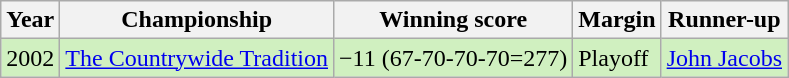<table class="wikitable">
<tr>
<th>Year</th>
<th>Championship</th>
<th>Winning score</th>
<th>Margin</th>
<th>Runner-up</th>
</tr>
<tr style="background:#d0f0c0;">
<td>2002</td>
<td><a href='#'>The Countrywide Tradition</a></td>
<td>−11 (67-70-70-70=277)</td>
<td>Playoff</td>
<td> <a href='#'>John Jacobs</a></td>
</tr>
</table>
